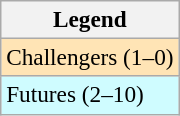<table class=wikitable style=font-size:97%>
<tr>
<th>Legend</th>
</tr>
<tr bgcolor=moccasin>
<td>Challengers (1–0)</td>
</tr>
<tr bgcolor=CFFCFF>
<td>Futures (2–10)</td>
</tr>
</table>
